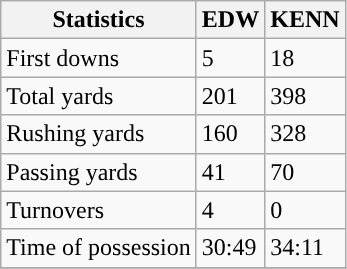<table class="wikitable">
<tr>
<th>Statistics</th>
<th>EDW</th>
<th>KENN</th>
</tr>
<tr>
<td>First downs</td>
<td>5</td>
<td>18</td>
</tr>
<tr>
<td>Total yards</td>
<td>201</td>
<td>398</td>
</tr>
<tr>
<td>Rushing yards</td>
<td>160</td>
<td>328</td>
</tr>
<tr>
<td>Passing yards</td>
<td>41</td>
<td>70</td>
</tr>
<tr>
<td>Turnovers</td>
<td>4</td>
<td>0</td>
</tr>
<tr>
<td>Time of possession</td>
<td>30:49</td>
<td>34:11</td>
</tr>
<tr>
</tr>
</table>
